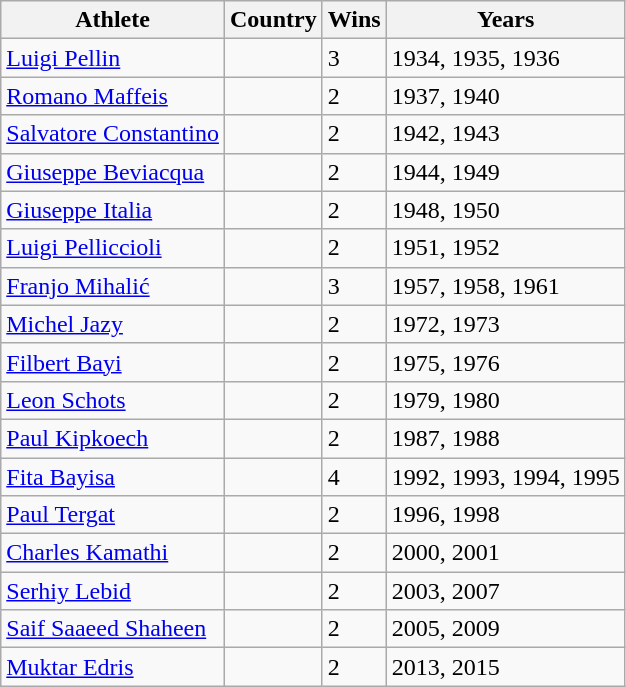<table class="wikitable sortable">
<tr>
<th>Athlete</th>
<th>Country</th>
<th>Wins</th>
<th>Years</th>
</tr>
<tr>
<td><a href='#'>Luigi Pellin</a></td>
<td></td>
<td>3</td>
<td>1934, 1935, 1936</td>
</tr>
<tr>
<td><a href='#'>Romano Maffeis</a></td>
<td></td>
<td>2</td>
<td>1937, 1940</td>
</tr>
<tr>
<td><a href='#'>Salvatore Constantino</a></td>
<td></td>
<td>2</td>
<td>1942, 1943</td>
</tr>
<tr>
<td><a href='#'>Giuseppe Beviacqua</a></td>
<td></td>
<td>2</td>
<td>1944, 1949</td>
</tr>
<tr>
<td><a href='#'>Giuseppe Italia</a></td>
<td></td>
<td>2</td>
<td>1948, 1950</td>
</tr>
<tr>
<td><a href='#'>Luigi Pelliccioli</a></td>
<td></td>
<td>2</td>
<td>1951, 1952</td>
</tr>
<tr>
<td><a href='#'>Franjo Mihalić</a></td>
<td></td>
<td>3</td>
<td>1957, 1958, 1961</td>
</tr>
<tr>
<td><a href='#'>Michel Jazy</a></td>
<td></td>
<td>2</td>
<td>1972, 1973</td>
</tr>
<tr>
<td><a href='#'>Filbert Bayi</a></td>
<td></td>
<td>2</td>
<td>1975, 1976</td>
</tr>
<tr>
<td><a href='#'>Leon Schots</a></td>
<td></td>
<td>2</td>
<td>1979, 1980</td>
</tr>
<tr>
<td><a href='#'>Paul Kipkoech</a></td>
<td></td>
<td>2</td>
<td>1987, 1988</td>
</tr>
<tr>
<td><a href='#'>Fita Bayisa</a></td>
<td></td>
<td>4</td>
<td>1992, 1993, 1994, 1995</td>
</tr>
<tr>
<td><a href='#'>Paul Tergat</a></td>
<td></td>
<td>2</td>
<td>1996, 1998</td>
</tr>
<tr>
<td><a href='#'>Charles Kamathi</a></td>
<td></td>
<td>2</td>
<td>2000, 2001</td>
</tr>
<tr>
<td><a href='#'>Serhiy Lebid</a></td>
<td></td>
<td>2</td>
<td>2003, 2007</td>
</tr>
<tr>
<td><a href='#'>Saif Saaeed Shaheen</a></td>
<td></td>
<td>2</td>
<td>2005, 2009</td>
</tr>
<tr>
<td><a href='#'>Muktar Edris</a></td>
<td></td>
<td>2</td>
<td>2013, 2015</td>
</tr>
</table>
